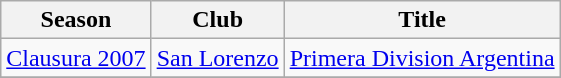<table class="wikitable">
<tr>
<th>Season</th>
<th>Club</th>
<th>Title</th>
</tr>
<tr>
<td><a href='#'>Clausura 2007</a></td>
<td><a href='#'>San Lorenzo</a></td>
<td><a href='#'>Primera Division Argentina</a></td>
</tr>
<tr>
</tr>
</table>
